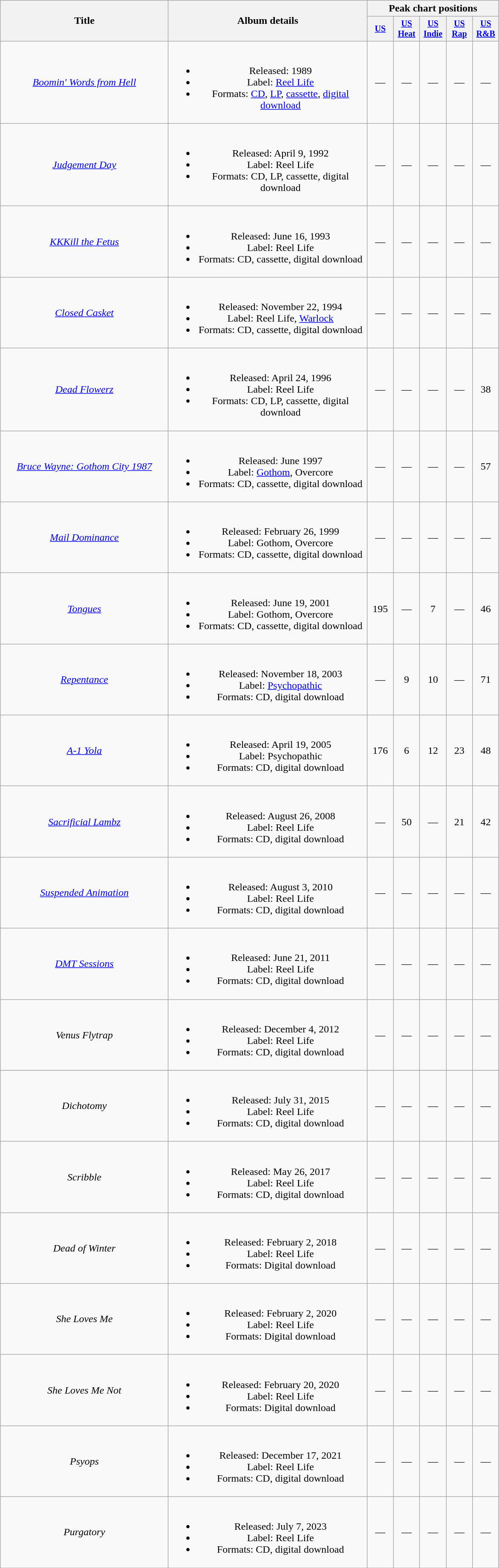<table class="wikitable plainrowheaders" style="text-align:center;">
<tr>
<th rowspan="2" style="width:16em;">Title</th>
<th rowspan="2" style="width:19em;">Album details</th>
<th colspan="5">Peak chart positions</th>
</tr>
<tr style="font-size:smaller;">
<th width="35"><a href='#'>US</a><br></th>
<th width="35"><a href='#'>US<br>Heat</a><br></th>
<th width="35"><a href='#'>US Indie</a><br></th>
<th width="35"><a href='#'>US<br>Rap</a><br></th>
<th width="35"><a href='#'>US<br>R&B</a><br></th>
</tr>
<tr>
<td><em><a href='#'>Boomin' Words from Hell</a></em></td>
<td><br><ul><li>Released: 1989</li><li>Label: <a href='#'>Reel Life</a></li><li>Formats: <a href='#'>CD</a>, <a href='#'>LP</a>, <a href='#'>cassette</a>, <a href='#'>digital download</a></li></ul></td>
<td>—</td>
<td>—</td>
<td>—</td>
<td>—</td>
<td>—</td>
</tr>
<tr>
<td><em><a href='#'>Judgement Day</a></em></td>
<td><br><ul><li>Released: April 9, 1992</li><li>Label: Reel Life</li><li>Formats: CD, LP, cassette, digital download</li></ul></td>
<td>—</td>
<td>—</td>
<td>—</td>
<td>—</td>
<td>—</td>
</tr>
<tr>
<td><em><a href='#'>KKKill the Fetus</a></em></td>
<td><br><ul><li>Released: June 16, 1993</li><li>Label: Reel Life</li><li>Formats: CD, cassette, digital download</li></ul></td>
<td>—</td>
<td>—</td>
<td>—</td>
<td>—</td>
<td>—</td>
</tr>
<tr>
<td><em><a href='#'>Closed Casket</a></em></td>
<td><br><ul><li>Released: November 22, 1994</li><li>Label: Reel Life, <a href='#'>Warlock</a></li><li>Formats: CD, cassette, digital download</li></ul></td>
<td>—</td>
<td>—</td>
<td>—</td>
<td>—</td>
<td>—</td>
</tr>
<tr>
<td><em><a href='#'>Dead Flowerz</a></em></td>
<td><br><ul><li>Released: April 24, 1996</li><li>Label: Reel Life</li><li>Formats: CD, LP, cassette, digital download</li></ul></td>
<td>—</td>
<td>—</td>
<td>—</td>
<td>—</td>
<td>38</td>
</tr>
<tr>
<td><em><a href='#'>Bruce Wayne: Gothom City 1987</a></em></td>
<td><br><ul><li>Released: June 1997</li><li>Label: <a href='#'>Gothom</a>, Overcore</li><li>Formats: CD, cassette, digital download</li></ul></td>
<td>—</td>
<td>—</td>
<td>—</td>
<td>—</td>
<td>57</td>
</tr>
<tr>
<td><em><a href='#'>Mail Dominance</a></em></td>
<td><br><ul><li>Released: February 26, 1999</li><li>Label: Gothom, Overcore</li><li>Formats: CD, cassette, digital download</li></ul></td>
<td>—</td>
<td>—</td>
<td>—</td>
<td>—</td>
<td>—</td>
</tr>
<tr>
<td><em><a href='#'>Tongues</a></em></td>
<td><br><ul><li>Released: June 19, 2001</li><li>Label: Gothom, Overcore</li><li>Formats: CD, cassette, digital download</li></ul></td>
<td>195</td>
<td>—</td>
<td>7</td>
<td>—</td>
<td>46</td>
</tr>
<tr>
<td><em><a href='#'>Repentance</a></em></td>
<td><br><ul><li>Released: November 18, 2003</li><li>Label: <a href='#'>Psychopathic</a></li><li>Formats: CD, digital download</li></ul></td>
<td>—</td>
<td>9</td>
<td>10</td>
<td>—</td>
<td>71</td>
</tr>
<tr>
<td><em><a href='#'>A-1 Yola</a></em></td>
<td><br><ul><li>Released: April 19, 2005</li><li>Label: Psychopathic</li><li>Formats: CD, digital download</li></ul></td>
<td>176</td>
<td>6</td>
<td>12</td>
<td>23</td>
<td>48</td>
</tr>
<tr>
<td><em><a href='#'>Sacrificial Lambz</a></em></td>
<td><br><ul><li>Released: August 26, 2008</li><li>Label: Reel Life</li><li>Formats: CD, digital download</li></ul></td>
<td>—</td>
<td>50</td>
<td>—</td>
<td>21</td>
<td>42</td>
</tr>
<tr>
<td><em><a href='#'>Suspended Animation</a></em></td>
<td><br><ul><li>Released: August 3, 2010</li><li>Label: Reel Life</li><li>Formats: CD, digital download</li></ul></td>
<td>—</td>
<td>—</td>
<td>—</td>
<td>—</td>
<td>—</td>
</tr>
<tr>
<td><em><a href='#'>DMT Sessions</a></em></td>
<td><br><ul><li>Released: June 21, 2011</li><li>Label: Reel Life</li><li>Formats: CD, digital download</li></ul></td>
<td>—</td>
<td>—</td>
<td>—</td>
<td>—</td>
<td>—</td>
</tr>
<tr>
<td><em>Venus Flytrap</em></td>
<td><br><ul><li>Released: December 4, 2012</li><li>Label: Reel Life</li><li>Formats: CD, digital download</li></ul></td>
<td>—</td>
<td>—</td>
<td>—</td>
<td>—</td>
<td>—</td>
</tr>
<tr>
</tr>
<tr>
<td><em>Dichotomy</em></td>
<td><br><ul><li>Released: July 31, 2015</li><li>Label: Reel Life</li><li>Formats: CD, digital download</li></ul></td>
<td>—</td>
<td>—</td>
<td>—</td>
<td>—</td>
<td>—</td>
</tr>
<tr>
<td><em>Scribble</em></td>
<td><br><ul><li>Released: May 26, 2017</li><li>Label: Reel Life</li><li>Formats: CD, digital download</li></ul></td>
<td>—</td>
<td>—</td>
<td>—</td>
<td>—</td>
<td>—</td>
</tr>
<tr>
<td><em>Dead of Winter</em></td>
<td><br><ul><li>Released: February 2, 2018</li><li>Label: Reel Life</li><li>Formats: Digital download</li></ul></td>
<td>—</td>
<td>—</td>
<td>—</td>
<td>—</td>
<td>—</td>
</tr>
<tr>
<td><em>She Loves Me</em></td>
<td><br><ul><li>Released: February 2, 2020</li><li>Label: Reel Life</li><li>Formats: Digital download</li></ul></td>
<td>—</td>
<td>—</td>
<td>—</td>
<td>—</td>
<td>—</td>
</tr>
<tr>
<td><em>She Loves Me Not</em></td>
<td><br><ul><li>Released: February 20, 2020</li><li>Label: Reel Life</li><li>Formats: Digital download</li></ul></td>
<td>—</td>
<td>—</td>
<td>—</td>
<td>—</td>
<td>—</td>
</tr>
<tr>
<td><em>Psyops</em></td>
<td><br><ul><li>Released: December 17, 2021</li><li>Label: Reel Life</li><li>Formats: CD, digital download</li></ul></td>
<td>—</td>
<td>—</td>
<td>—</td>
<td>—</td>
<td>—</td>
</tr>
<tr>
<td><em>Purgatory</em></td>
<td><br><ul><li>Released: July 7, 2023</li><li>Label: Reel Life</li><li>Formats: CD, digital download</li></ul></td>
<td>—</td>
<td>—</td>
<td>—</td>
<td>—</td>
<td>—</td>
</tr>
<tr>
</tr>
</table>
